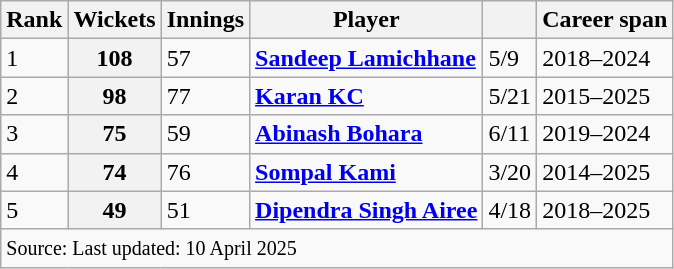<table class="wikitable">
<tr>
<th>Rank</th>
<th>Wickets</th>
<th>Innings</th>
<th>Player</th>
<th></th>
<th>Career span</th>
</tr>
<tr>
<td>1</td>
<th>108</th>
<td>57</td>
<td><strong><a href='#'>Sandeep Lamichhane</a></strong></td>
<td>5/9</td>
<td>2018–2024</td>
</tr>
<tr>
<td>2</td>
<th><strong>98</strong></th>
<td>77</td>
<td><strong><a href='#'>Karan KC</a></strong></td>
<td>5/21</td>
<td>2015–2025</td>
</tr>
<tr>
<td>3</td>
<th>75</th>
<td>59</td>
<td><strong><a href='#'>Abinash Bohara</a></strong></td>
<td>6/11</td>
<td>2019–2024</td>
</tr>
<tr>
<td>4</td>
<th><strong>74</strong></th>
<td>76</td>
<td><strong><a href='#'>Sompal Kami</a></strong></td>
<td>3/20</td>
<td>2014–2025</td>
</tr>
<tr>
<td>5</td>
<th>49</th>
<td>51</td>
<td><strong><a href='#'>Dipendra Singh Airee</a></strong></td>
<td>4/18</td>
<td>2018–2025</td>
</tr>
<tr>
<td colspan="6" style="text-align:left;"><small>Source:  Last updated: 10 April 2025</small></td>
</tr>
</table>
